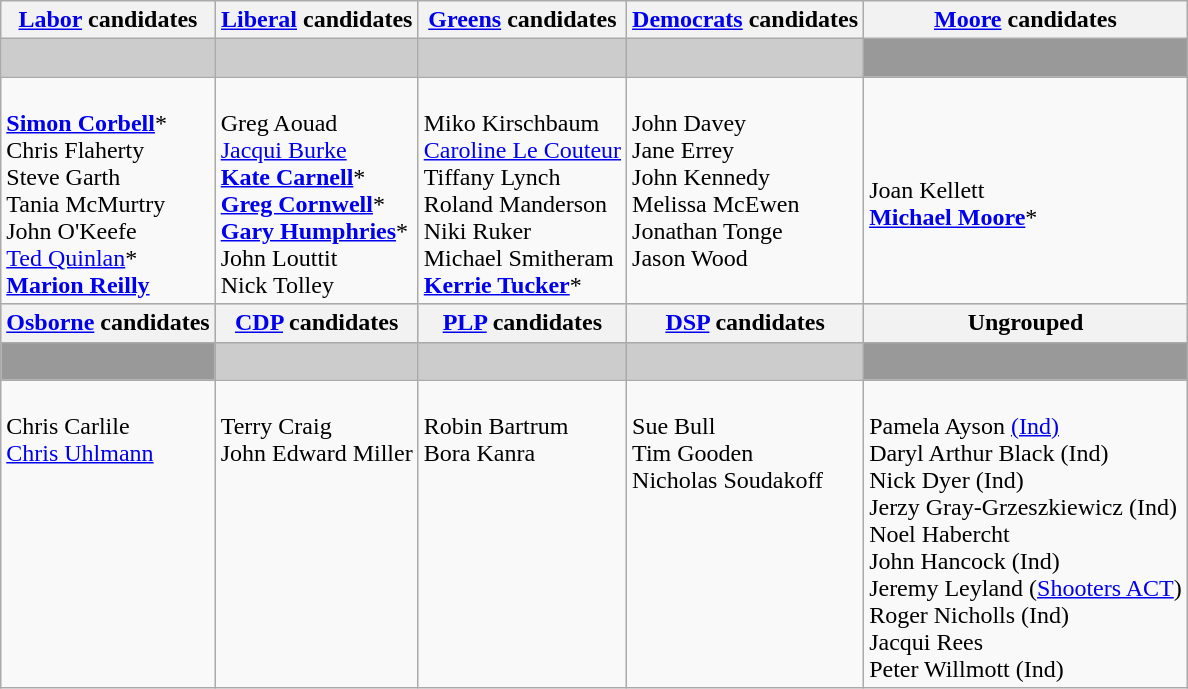<table class="wikitable">
<tr>
<th><a href='#'>Labor</a> candidates</th>
<th><a href='#'>Liberal</a> candidates</th>
<th><a href='#'>Greens</a> candidates</th>
<th><a href='#'>Democrats</a> candidates</th>
<th><a href='#'>Moore</a> candidates</th>
</tr>
<tr bgcolor="#cccccc">
<td></td>
<td></td>
<td></td>
<td></td>
<td bgcolor="#999999"> </td>
</tr>
<tr>
<td><br><strong><a href='#'>Simon Corbell</a></strong>* <br>
Chris Flaherty <br>
Steve Garth <br>
Tania McMurtry <br>
John O'Keefe <br>
<a href='#'>Ted Quinlan</a>* <br>
<strong><a href='#'>Marion Reilly</a></strong></td>
<td><br>Greg Aouad <br>
<a href='#'>Jacqui Burke</a> <br>
<strong><a href='#'>Kate Carnell</a></strong>* <br>
<strong><a href='#'>Greg Cornwell</a></strong>* <br>
<strong><a href='#'>Gary Humphries</a></strong>* <br>
John Louttit <br>
Nick Tolley</td>
<td><br>Miko Kirschbaum <br>
<a href='#'>Caroline Le Couteur</a> <br>
Tiffany Lynch <br>
Roland Manderson <br>
Niki Ruker <br>
Michael Smitheram <br>
<strong><a href='#'>Kerrie Tucker</a></strong>*</td>
<td valign=top><br>John Davey <br>
Jane Errey <br>
John Kennedy <br>
Melissa McEwen <br>
Jonathan Tonge <br>
Jason Wood</td>
<td><br>Joan Kellett <br>
<strong><a href='#'>Michael Moore</a></strong>* <br></td>
</tr>
<tr bgcolor="#cccccc">
<th><a href='#'>Osborne</a> candidates</th>
<th><a href='#'>CDP</a> candidates</th>
<th><a href='#'>PLP</a> candidates</th>
<th><a href='#'>DSP</a> candidates</th>
<th>Ungrouped</th>
</tr>
<tr bgcolor="#cccccc">
<td bgcolor="#999999"></td>
<td></td>
<td></td>
<td></td>
<td bgcolor="#999999"> </td>
</tr>
<tr>
<td valign=top><br>Chris Carlile <br>
<a href='#'>Chris Uhlmann</a></td>
<td valign=top><br>Terry Craig <br>
John Edward Miller</td>
<td valign=top><br>Robin Bartrum <br>
Bora Kanra</td>
<td valign=top><br>Sue Bull <br>
Tim Gooden <br>
Nicholas Soudakoff</td>
<td valign=top><br>Pamela Ayson <a href='#'>(Ind)</a> <br>
Daryl Arthur Black (Ind)  <br>
Nick Dyer (Ind) <br>
Jerzy Gray-Grzeszkiewicz (Ind)  <br>
Noel Habercht <br>
John Hancock (Ind) <br>
Jeremy Leyland (<a href='#'>Shooters ACT</a>) <br>
Roger Nicholls (Ind) <br>
Jacqui Rees <br>
Peter Willmott (Ind)</td>
</tr>
</table>
